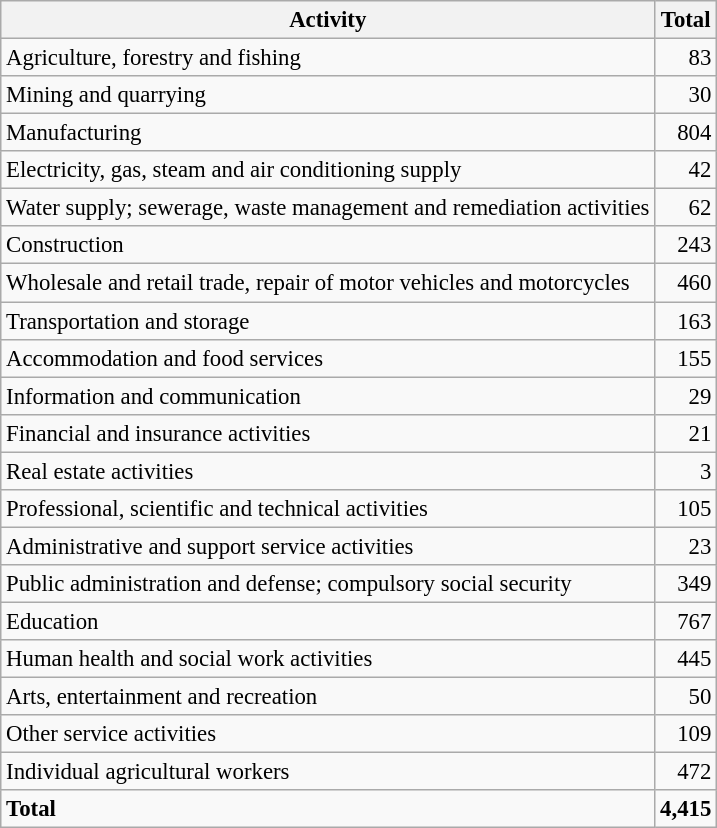<table class="wikitable sortable" style="font-size:95%;">
<tr>
<th>Activity</th>
<th>Total</th>
</tr>
<tr>
<td>Agriculture, forestry and fishing</td>
<td align="right">83</td>
</tr>
<tr>
<td>Mining and quarrying</td>
<td align="right">30</td>
</tr>
<tr>
<td>Manufacturing</td>
<td align="right">804</td>
</tr>
<tr>
<td>Electricity, gas, steam and air conditioning supply</td>
<td align="right">42</td>
</tr>
<tr>
<td>Water supply; sewerage, waste management and remediation activities</td>
<td align="right">62</td>
</tr>
<tr>
<td>Construction</td>
<td align="right">243</td>
</tr>
<tr>
<td>Wholesale and retail trade, repair of motor vehicles and motorcycles</td>
<td align="right">460</td>
</tr>
<tr>
<td>Transportation and storage</td>
<td align="right">163</td>
</tr>
<tr>
<td>Accommodation and food services</td>
<td align="right">155</td>
</tr>
<tr>
<td>Information and communication</td>
<td align="right">29</td>
</tr>
<tr>
<td>Financial and insurance activities</td>
<td align="right">21</td>
</tr>
<tr>
<td>Real estate activities</td>
<td align="right">3</td>
</tr>
<tr>
<td>Professional, scientific and technical activities</td>
<td align="right">105</td>
</tr>
<tr>
<td>Administrative and support service activities</td>
<td align="right">23</td>
</tr>
<tr>
<td>Public administration and defense; compulsory social security</td>
<td align="right">349</td>
</tr>
<tr>
<td>Education</td>
<td align="right">767</td>
</tr>
<tr>
<td>Human health and social work activities</td>
<td align="right">445</td>
</tr>
<tr>
<td>Arts, entertainment and recreation</td>
<td align="right">50</td>
</tr>
<tr>
<td>Other service activities</td>
<td align="right">109</td>
</tr>
<tr>
<td>Individual agricultural workers</td>
<td align="right">472</td>
</tr>
<tr class="sortbottom">
<td><strong>Total</strong></td>
<td align="right"><strong>4,415</strong></td>
</tr>
</table>
